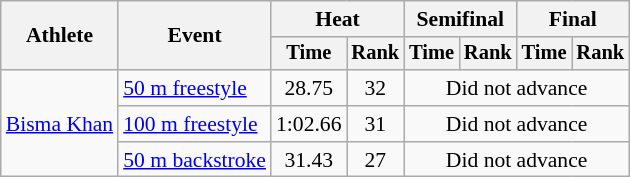<table class=wikitable style=font-size:90%>
<tr>
<th rowspan=2>Athlete</th>
<th rowspan=2>Event</th>
<th colspan=2>Heat</th>
<th colspan=2>Semifinal</th>
<th colspan=2>Final</th>
</tr>
<tr style=font-size:95%>
<th>Time</th>
<th>Rank</th>
<th>Time</th>
<th>Rank</th>
<th>Time</th>
<th>Rank</th>
</tr>
<tr align=center>
<td align=left rowspan=3><a href='#'>Bisma Khan</a></td>
<td align=left><a href='#'>50 m freestyle</a></td>
<td>28.75</td>
<td>32</td>
<td colspan=4>Did not advance</td>
</tr>
<tr align=center>
<td align=left><a href='#'>100 m freestyle</a></td>
<td>1:02.66</td>
<td>31</td>
<td colspan=4>Did not advance</td>
</tr>
<tr align=center>
<td align=left><a href='#'>50 m backstroke</a></td>
<td>31.43</td>
<td>27</td>
<td colspan=4>Did not advance</td>
</tr>
</table>
